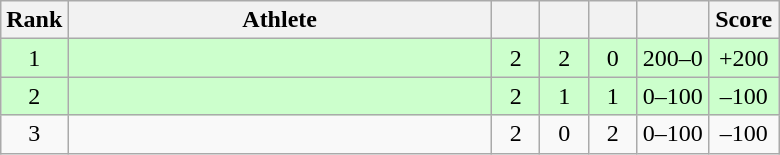<table class="wikitable" style="text-align: center;">
<tr>
<th width=25>Rank</th>
<th width=275>Athlete</th>
<th width=25></th>
<th width=25></th>
<th width=25></th>
<th width=40></th>
<th width=40>Score</th>
</tr>
<tr bgcolor=ccffcc>
<td>1</td>
<td align=left></td>
<td>2</td>
<td>2</td>
<td>0</td>
<td>200–0</td>
<td>+200</td>
</tr>
<tr bgcolor=ccffcc>
<td>2</td>
<td align=left></td>
<td>2</td>
<td>1</td>
<td>1</td>
<td>0–100</td>
<td>–100</td>
</tr>
<tr>
<td>3</td>
<td align=left></td>
<td>2</td>
<td>0</td>
<td>2</td>
<td>0–100</td>
<td>–100</td>
</tr>
</table>
